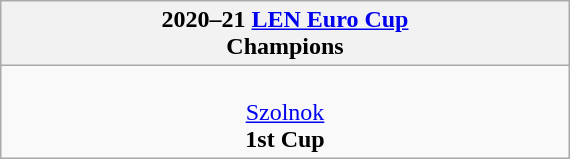<table class="wikitable" style="margin: 0 auto; width: 30%;">
<tr>
<th>2020–21 <a href='#'>LEN Euro Cup</a><br>Champions</th>
</tr>
<tr>
<td align=center><br><a href='#'>Szolnok</a><br><strong>1st Cup</strong></td>
</tr>
</table>
